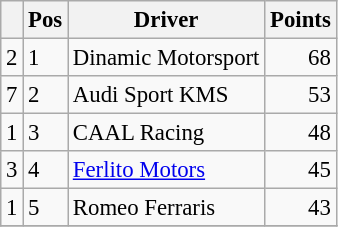<table class="wikitable" style="font-size: 95%;">
<tr>
<th></th>
<th>Pos</th>
<th>Driver</th>
<th>Points</th>
</tr>
<tr>
<td align="left"> 2</td>
<td>1</td>
<td> Dinamic Motorsport</td>
<td align="right">68</td>
</tr>
<tr>
<td align="left"> 7</td>
<td>2</td>
<td> Audi Sport KMS</td>
<td align="right">53</td>
</tr>
<tr>
<td align="left"> 1</td>
<td>3</td>
<td> CAAL Racing</td>
<td align="right">48</td>
</tr>
<tr>
<td align="left"> 3</td>
<td>4</td>
<td> <a href='#'>Ferlito Motors</a></td>
<td align="right">45</td>
</tr>
<tr>
<td align="left"> 1</td>
<td>5</td>
<td> Romeo Ferraris</td>
<td align="right">43</td>
</tr>
<tr>
</tr>
</table>
